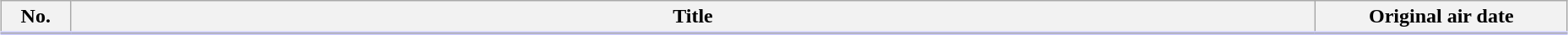<table class="wikitable" style="width:98%; margin:auto; background:#FFF;">
<tr style="border-bottom: 3px solid #CCF;">
<th style="width:3em;">No.</th>
<th>Title</th>
<th style="width:12em;">Original air date</th>
</tr>
<tr>
</tr>
</table>
